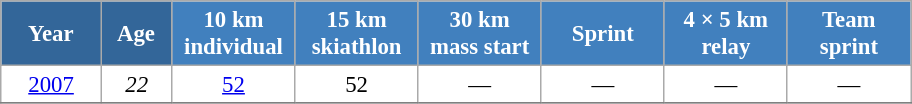<table class="wikitable" style="font-size:95%; text-align:center; border:grey solid 1px; border-collapse:collapse; background:#ffffff;">
<tr>
<th style="background-color:#369; color:white; width:60px;"> Year </th>
<th style="background-color:#369; color:white; width:40px;"> Age </th>
<th style="background-color:#4180be; color:white; width:75px;"> 10 km <br> individual </th>
<th style="background-color:#4180be; color:white; width:75px;"> 15 km <br> skiathlon </th>
<th style="background-color:#4180be; color:white; width:75px;"> 30 km <br> mass start </th>
<th style="background-color:#4180be; color:white; width:75px;"> Sprint </th>
<th style="background-color:#4180be; color:white; width:75px;"> 4 × 5 km <br> relay </th>
<th style="background-color:#4180be; color:white; width:75px;"> Team <br> sprint </th>
</tr>
<tr>
<td><a href='#'>2007</a></td>
<td><em>22</em></td>
<td><a href='#'>52</a></td>
<td>52</td>
<td>—</td>
<td>—</td>
<td>—</td>
<td>—</td>
</tr>
<tr>
</tr>
</table>
